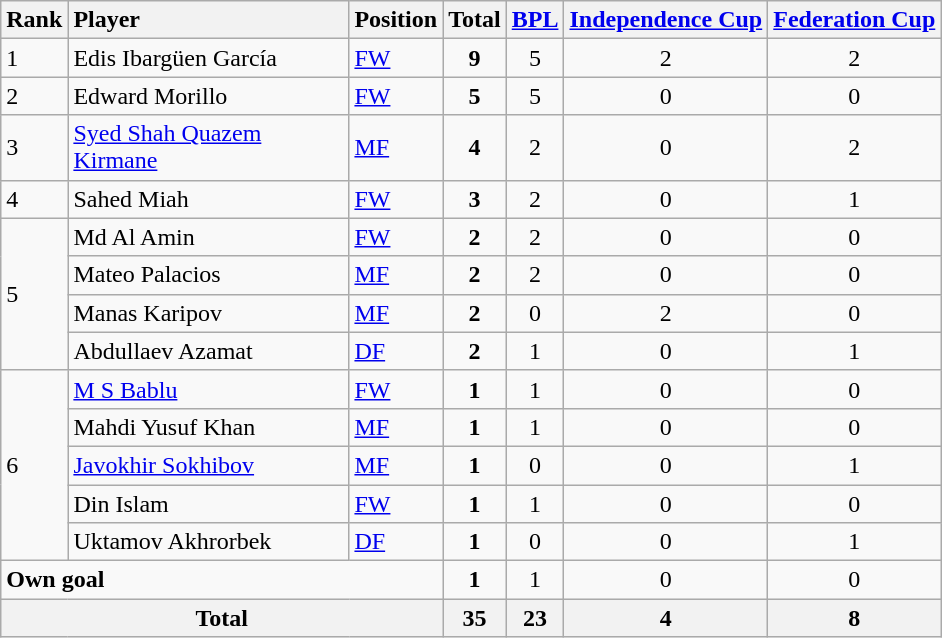<table class="wikitable">
<tr>
<th>Rank</th>
<th style="width:180px;text-align:left">Player</th>
<th>Position</th>
<th>Total</th>
<th><a href='#'>BPL</a></th>
<th><a href='#'>Independence Cup</a></th>
<th><a href='#'>Federation Cup</a></th>
</tr>
<tr>
<td>1</td>
<td> Edis Ibargüen García</td>
<td><a href='#'>FW</a></td>
<td align="center"><strong>9</strong></td>
<td align="center">5</td>
<td align="center">2</td>
<td align="center">2</td>
</tr>
<tr>
<td>2</td>
<td> Edward Morillo</td>
<td><a href='#'>FW</a></td>
<td align="center"><strong>5</strong></td>
<td align="center">5</td>
<td align="center">0</td>
<td align="center">0</td>
</tr>
<tr>
<td>3</td>
<td> <a href='#'>Syed Shah Quazem Kirmane</a></td>
<td><a href='#'>MF</a></td>
<td align="center"><strong>4</strong></td>
<td align="center">2</td>
<td align="center">0</td>
<td align="center">2</td>
</tr>
<tr>
<td>4</td>
<td> Sahed Miah</td>
<td><a href='#'>FW</a></td>
<td align="center"><strong>3</strong></td>
<td align="center">2</td>
<td align="center">0</td>
<td align="center">1</td>
</tr>
<tr>
<td rowspan=4>5</td>
<td> Md Al Amin</td>
<td><a href='#'>FW</a></td>
<td align="center"><strong>2</strong></td>
<td align="center">2</td>
<td align="center">0</td>
<td align="center">0</td>
</tr>
<tr>
<td> Mateo Palacios</td>
<td><a href='#'>MF</a></td>
<td align="center"><strong>2</strong></td>
<td align="center">2</td>
<td align="center">0</td>
<td align="center">0</td>
</tr>
<tr>
<td> Manas Karipov</td>
<td><a href='#'>MF</a></td>
<td align="center"><strong>2</strong></td>
<td align="center">0</td>
<td align="center">2</td>
<td align="center">0</td>
</tr>
<tr>
<td> Abdullaev Azamat</td>
<td><a href='#'>DF</a></td>
<td align="center"><strong>2</strong></td>
<td align="center">1</td>
<td align="center">0</td>
<td align="center">1</td>
</tr>
<tr>
<td rowspan=5>6</td>
<td> <a href='#'>M S Bablu</a></td>
<td><a href='#'>FW</a></td>
<td align="center"><strong>1</strong></td>
<td align="center">1</td>
<td align="center">0</td>
<td align="center">0</td>
</tr>
<tr>
<td> Mahdi Yusuf Khan</td>
<td><a href='#'>MF</a></td>
<td align="center"><strong>1</strong></td>
<td align="center">1</td>
<td align="center">0</td>
<td align="center">0</td>
</tr>
<tr>
<td> <a href='#'>Javokhir Sokhibov</a></td>
<td><a href='#'>MF</a></td>
<td align="center"><strong>1</strong></td>
<td align="center">0</td>
<td align="center">0</td>
<td align="center">1</td>
</tr>
<tr>
<td> Din Islam</td>
<td><a href='#'>FW</a></td>
<td align="center"><strong>1</strong></td>
<td align="center">1</td>
<td align="center">0</td>
<td align="center">0</td>
</tr>
<tr>
<td> Uktamov Akhrorbek</td>
<td><a href='#'>DF</a></td>
<td align="center"><strong>1</strong></td>
<td align="center">0</td>
<td align="center">0</td>
<td align="center">1</td>
</tr>
<tr>
<td colspan=3><strong>Own goal</strong></td>
<td align="center"><strong>1</strong></td>
<td align="center">1</td>
<td align="center">0</td>
<td align="center">0</td>
</tr>
<tr>
<th colspan="3" align="center">Total</th>
<th align="center">35</th>
<th align="center">23</th>
<th align="center">4</th>
<th align="center">8</th>
</tr>
</table>
